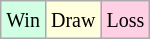<table class="wikitable">
<tr>
<td style="background-color: #d0ffe3;"><small>Win</small></td>
<td style="background-color: #ffffdd;"><small>Draw</small></td>
<td style="background-color: #ffd0e3;"><small>Loss</small></td>
</tr>
</table>
